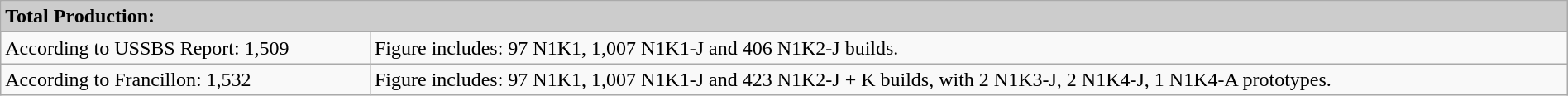<table class="wikitable" style="text-align: right; width: 100%">
<tr>
<td style="background:#ccc" ; colspan="2" align="left"><strong>Total Production:</strong></td>
</tr>
<tr>
<td style="text-align:left">According to USSBS Report: 1,509 </td>
<td style="text-align:left">Figure includes: 97 N1K1, 1,007 N1K1-J and 406 N1K2-J builds.</td>
</tr>
<tr>
<td style="text-align:left">According to Francillon: 1,532 </td>
<td style="text-align:left">Figure includes: 97 N1K1, 1,007 N1K1-J and 423 N1K2-J + K builds, with 2 N1K3-J, 2 N1K4-J, 1 N1K4-A prototypes.</td>
</tr>
</table>
